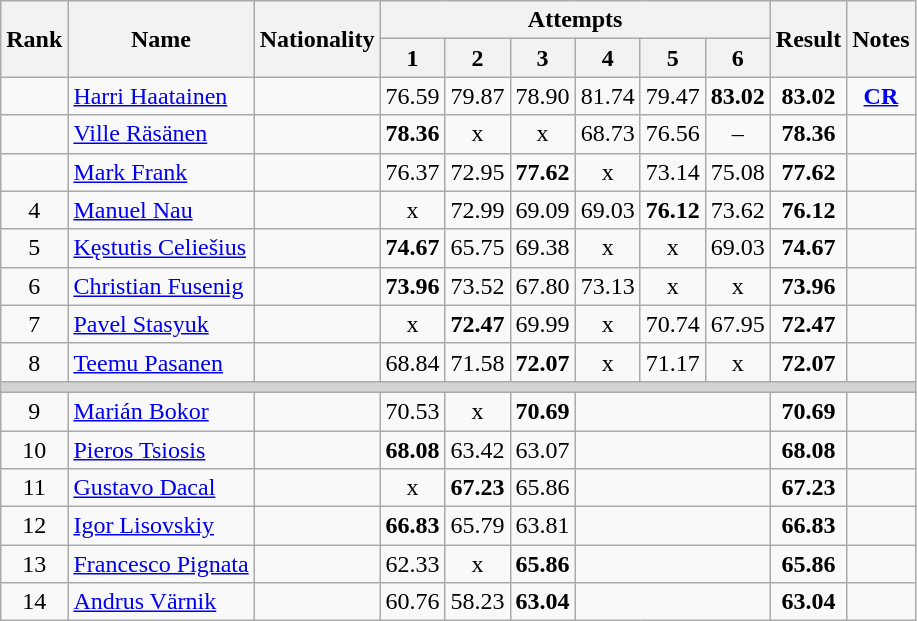<table class="wikitable sortable" style="text-align:center">
<tr>
<th rowspan=2>Rank</th>
<th rowspan=2>Name</th>
<th rowspan=2>Nationality</th>
<th colspan=6>Attempts</th>
<th rowspan=2>Result</th>
<th rowspan=2>Notes</th>
</tr>
<tr>
<th>1</th>
<th>2</th>
<th>3</th>
<th>4</th>
<th>5</th>
<th>6</th>
</tr>
<tr>
<td></td>
<td align=left><a href='#'>Harri Haatainen</a></td>
<td align=left></td>
<td>76.59</td>
<td>79.87</td>
<td>78.90</td>
<td>81.74</td>
<td>79.47</td>
<td><strong>83.02</strong></td>
<td><strong>83.02</strong></td>
<td><strong><a href='#'>CR</a></strong></td>
</tr>
<tr>
<td></td>
<td align=left><a href='#'>Ville Räsänen</a></td>
<td align=left></td>
<td><strong>78.36</strong></td>
<td>x</td>
<td>x</td>
<td>68.73</td>
<td>76.56</td>
<td>–</td>
<td><strong>78.36</strong></td>
<td></td>
</tr>
<tr>
<td></td>
<td align=left><a href='#'>Mark Frank</a></td>
<td align=left></td>
<td>76.37</td>
<td>72.95</td>
<td><strong>77.62</strong></td>
<td>x</td>
<td>73.14</td>
<td>75.08</td>
<td><strong>77.62</strong></td>
<td></td>
</tr>
<tr>
<td>4</td>
<td align=left><a href='#'>Manuel Nau</a></td>
<td align=left></td>
<td>x</td>
<td>72.99</td>
<td>69.09</td>
<td>69.03</td>
<td><strong>76.12</strong></td>
<td>73.62</td>
<td><strong>76.12</strong></td>
<td></td>
</tr>
<tr>
<td>5</td>
<td align=left><a href='#'>Kęstutis Celiešius</a></td>
<td align=left></td>
<td><strong>74.67</strong></td>
<td>65.75</td>
<td>69.38</td>
<td>x</td>
<td>x</td>
<td>69.03</td>
<td><strong>74.67</strong></td>
<td></td>
</tr>
<tr>
<td>6</td>
<td align=left><a href='#'>Christian Fusenig</a></td>
<td align=left></td>
<td><strong>73.96</strong></td>
<td>73.52</td>
<td>67.80</td>
<td>73.13</td>
<td>x</td>
<td>x</td>
<td><strong>73.96</strong></td>
<td></td>
</tr>
<tr>
<td>7</td>
<td align=left><a href='#'>Pavel Stasyuk</a></td>
<td align=left></td>
<td>x</td>
<td><strong>72.47</strong></td>
<td>69.99</td>
<td>x</td>
<td>70.74</td>
<td>67.95</td>
<td><strong>72.47</strong></td>
<td></td>
</tr>
<tr>
<td>8</td>
<td align=left><a href='#'>Teemu Pasanen</a></td>
<td align=left></td>
<td>68.84</td>
<td>71.58</td>
<td><strong>72.07</strong></td>
<td>x</td>
<td>71.17</td>
<td>x</td>
<td><strong>72.07</strong></td>
<td></td>
</tr>
<tr>
<td colspan=11 bgcolor=lightgray></td>
</tr>
<tr>
<td>9</td>
<td align=left><a href='#'>Marián Bokor</a></td>
<td align=left></td>
<td>70.53</td>
<td>x</td>
<td><strong>70.69</strong></td>
<td colspan=3></td>
<td><strong>70.69</strong></td>
<td></td>
</tr>
<tr>
<td>10</td>
<td align=left><a href='#'>Pieros Tsiosis</a></td>
<td align=left></td>
<td><strong>68.08</strong></td>
<td>63.42</td>
<td>63.07</td>
<td colspan=3></td>
<td><strong>68.08</strong></td>
<td></td>
</tr>
<tr>
<td>11</td>
<td align=left><a href='#'>Gustavo Dacal</a></td>
<td align=left></td>
<td>x</td>
<td><strong>67.23</strong></td>
<td>65.86</td>
<td colspan=3></td>
<td><strong>67.23</strong></td>
<td></td>
</tr>
<tr>
<td>12</td>
<td align=left><a href='#'>Igor Lisovskiy</a></td>
<td align=left></td>
<td><strong>66.83</strong></td>
<td>65.79</td>
<td>63.81</td>
<td colspan=3></td>
<td><strong>66.83</strong></td>
<td></td>
</tr>
<tr>
<td>13</td>
<td align=left><a href='#'>Francesco Pignata</a></td>
<td align=left></td>
<td>62.33</td>
<td>x</td>
<td><strong>65.86</strong></td>
<td colspan=3></td>
<td><strong>65.86</strong></td>
<td></td>
</tr>
<tr>
<td>14</td>
<td align=left><a href='#'>Andrus Värnik</a></td>
<td align=left></td>
<td>60.76</td>
<td>58.23</td>
<td><strong>63.04</strong></td>
<td colspan=3></td>
<td><strong>63.04</strong></td>
<td></td>
</tr>
</table>
